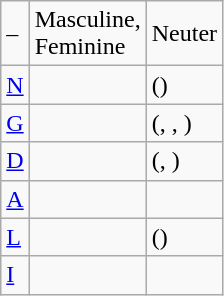<table class="wikitable">
<tr>
<td>–</td>
<td>Masculine,<br>Feminine</td>
<td>Neuter</td>
</tr>
<tr>
<td><a href='#'>N</a></td>
<td></td>
<td> ()</td>
</tr>
<tr>
<td><a href='#'>G</a></td>
<td></td>
<td> (, , )</td>
</tr>
<tr>
<td><a href='#'>D</a></td>
<td></td>
<td> (, )</td>
</tr>
<tr>
<td><a href='#'>A</a></td>
<td></td>
<td></td>
</tr>
<tr>
<td><a href='#'>L</a></td>
<td></td>
<td> ()</td>
</tr>
<tr>
<td><a href='#'>I</a></td>
<td></td>
<td></td>
</tr>
</table>
